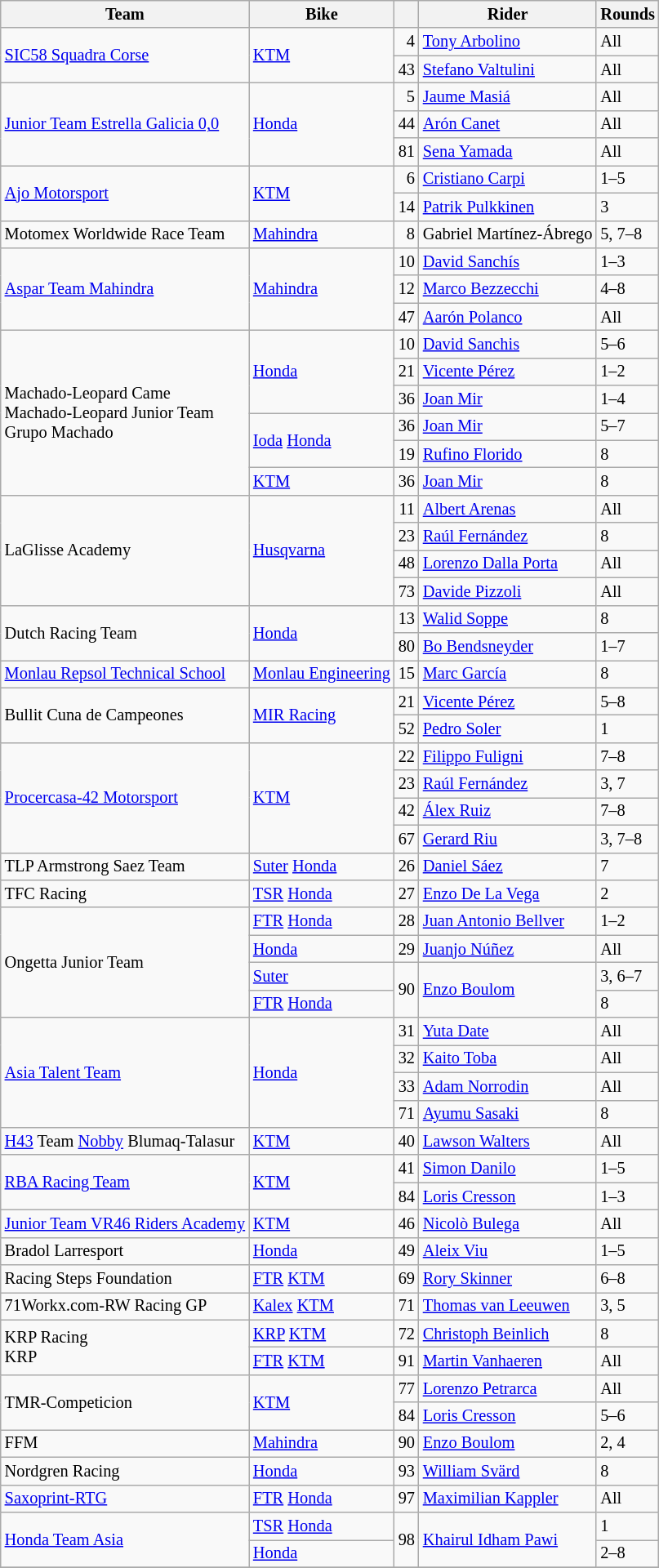<table class="wikitable" style="font-size: 85%">
<tr>
<th>Team</th>
<th>Bike</th>
<th></th>
<th>Rider</th>
<th>Rounds</th>
</tr>
<tr>
<td rowspan=2> <a href='#'>SIC58 Squadra Corse</a></td>
<td rowspan=2><a href='#'>KTM</a></td>
<td align=right>4</td>
<td> <a href='#'>Tony Arbolino</a></td>
<td>All</td>
</tr>
<tr>
<td align=right>43</td>
<td> <a href='#'>Stefano Valtulini</a></td>
<td>All</td>
</tr>
<tr>
<td rowspan=3> <a href='#'>Junior Team Estrella Galicia 0,0</a></td>
<td rowspan=3><a href='#'>Honda</a></td>
<td align=right>5</td>
<td> <a href='#'>Jaume Masiá</a></td>
<td>All</td>
</tr>
<tr>
<td align=right>44</td>
<td> <a href='#'>Arón Canet</a></td>
<td>All</td>
</tr>
<tr>
<td align=right>81</td>
<td> <a href='#'>Sena Yamada</a></td>
<td>All</td>
</tr>
<tr>
<td rowspan=2> <a href='#'>Ajo Motorsport</a></td>
<td rowspan=2><a href='#'>KTM</a></td>
<td align=right>6</td>
<td> <a href='#'>Cristiano Carpi</a></td>
<td>1–5</td>
</tr>
<tr>
<td align=right>14</td>
<td> <a href='#'>Patrik Pulkkinen</a></td>
<td>3</td>
</tr>
<tr>
<td> Motomex Worldwide Race Team</td>
<td><a href='#'>Mahindra</a></td>
<td align=right>8</td>
<td> Gabriel Martínez-Ábrego</td>
<td>5, 7–8</td>
</tr>
<tr>
<td rowspan=3> <a href='#'>Aspar Team Mahindra</a></td>
<td rowspan=3><a href='#'>Mahindra</a></td>
<td align=right>10</td>
<td> <a href='#'>David Sanchís</a></td>
<td>1–3</td>
</tr>
<tr>
<td align=right>12</td>
<td> <a href='#'>Marco Bezzecchi</a></td>
<td>4–8</td>
</tr>
<tr>
<td align=right>47</td>
<td> <a href='#'>Aarón Polanco</a></td>
<td>All</td>
</tr>
<tr>
<td rowspan=6> Machado-Leopard Came<br> Machado-Leopard Junior Team<br> Grupo Machado</td>
<td rowspan=3><a href='#'>Honda</a></td>
<td align=right>10</td>
<td> <a href='#'>David Sanchis</a></td>
<td>5–6</td>
</tr>
<tr>
<td align=right>21</td>
<td> <a href='#'>Vicente Pérez</a></td>
<td>1–2</td>
</tr>
<tr>
<td align=right>36</td>
<td> <a href='#'>Joan Mir</a></td>
<td>1–4</td>
</tr>
<tr>
<td rowspan=2><a href='#'>Ioda</a> <a href='#'>Honda</a></td>
<td align=right>36</td>
<td> <a href='#'>Joan Mir</a></td>
<td>5–7</td>
</tr>
<tr>
<td align=right>19</td>
<td> <a href='#'>Rufino Florido</a></td>
<td>8</td>
</tr>
<tr>
<td><a href='#'>KTM</a></td>
<td align=right>36</td>
<td> <a href='#'>Joan Mir</a></td>
<td>8</td>
</tr>
<tr>
<td rowspan=4> LaGlisse Academy</td>
<td rowspan=4><a href='#'>Husqvarna</a></td>
<td align=right>11</td>
<td> <a href='#'>Albert Arenas</a></td>
<td>All</td>
</tr>
<tr>
<td align=right>23</td>
<td> <a href='#'>Raúl Fernández</a></td>
<td>8</td>
</tr>
<tr>
<td align=right>48</td>
<td> <a href='#'>Lorenzo Dalla Porta</a></td>
<td>All</td>
</tr>
<tr>
<td align=right>73</td>
<td> <a href='#'>Davide Pizzoli</a></td>
<td>All</td>
</tr>
<tr>
<td rowspan=2> Dutch Racing Team</td>
<td rowspan=2><a href='#'>Honda</a></td>
<td align=right>13</td>
<td> <a href='#'>Walid Soppe</a></td>
<td>8</td>
</tr>
<tr>
<td align=right>80</td>
<td> <a href='#'>Bo Bendsneyder</a></td>
<td>1–7</td>
</tr>
<tr>
<td> <a href='#'>Monlau Repsol Technical School</a></td>
<td><a href='#'>Monlau Engineering</a></td>
<td align=right>15</td>
<td> <a href='#'>Marc García</a></td>
<td>8</td>
</tr>
<tr>
<td rowspan=2> Bullit Cuna de Campeones</td>
<td rowspan=2><a href='#'>MIR Racing</a></td>
<td align=right>21</td>
<td> <a href='#'>Vicente Pérez</a></td>
<td>5–8</td>
</tr>
<tr>
<td align=right>52</td>
<td> <a href='#'>Pedro Soler</a></td>
<td>1</td>
</tr>
<tr>
<td rowspan=4> <a href='#'>Procercasa-42 Motorsport</a></td>
<td rowspan=4><a href='#'>KTM</a></td>
<td align=right>22</td>
<td> <a href='#'>Filippo Fuligni</a></td>
<td>7–8</td>
</tr>
<tr>
<td align=right>23</td>
<td> <a href='#'>Raúl Fernández</a></td>
<td>3, 7</td>
</tr>
<tr>
<td align=right>42</td>
<td> <a href='#'>Álex Ruiz</a></td>
<td>7–8</td>
</tr>
<tr>
<td align=right>67</td>
<td> <a href='#'>Gerard Riu</a></td>
<td>3, 7–8</td>
</tr>
<tr>
<td> TLP Armstrong Saez Team</td>
<td><a href='#'>Suter</a> <a href='#'>Honda</a></td>
<td align=right>26</td>
<td> <a href='#'>Daniel Sáez</a></td>
<td>7</td>
</tr>
<tr>
<td> TFC Racing</td>
<td><a href='#'>TSR</a> <a href='#'>Honda</a></td>
<td align=right>27</td>
<td> <a href='#'>Enzo De La Vega</a></td>
<td>2</td>
</tr>
<tr>
<td rowspan=4> Ongetta Junior Team</td>
<td><a href='#'>FTR</a> <a href='#'>Honda</a></td>
<td align=right>28</td>
<td> <a href='#'>Juan Antonio Bellver</a></td>
<td>1–2</td>
</tr>
<tr>
<td><a href='#'>Honda</a></td>
<td align=right>29</td>
<td> <a href='#'>Juanjo Núñez</a></td>
<td>All</td>
</tr>
<tr>
<td><a href='#'>Suter</a></td>
<td rowspan=2 align=right>90</td>
<td rowspan=2> <a href='#'>Enzo Boulom</a></td>
<td>3, 6–7</td>
</tr>
<tr>
<td><a href='#'>FTR</a> <a href='#'>Honda</a></td>
<td>8</td>
</tr>
<tr>
<td rowspan=4> <a href='#'>Asia Talent Team</a></td>
<td rowspan=4><a href='#'>Honda</a></td>
<td align=right>31</td>
<td> <a href='#'>Yuta Date</a></td>
<td>All</td>
</tr>
<tr>
<td align=right>32</td>
<td> <a href='#'>Kaito Toba</a></td>
<td>All</td>
</tr>
<tr>
<td align=right>33</td>
<td> <a href='#'>Adam Norrodin</a></td>
<td>All</td>
</tr>
<tr>
<td align=right>71</td>
<td> <a href='#'>Ayumu Sasaki</a></td>
<td>8</td>
</tr>
<tr>
<td> <a href='#'>H43</a> Team <a href='#'>Nobby</a> Blumaq-Talasur</td>
<td><a href='#'>KTM</a></td>
<td align=right>40</td>
<td> <a href='#'>Lawson Walters</a></td>
<td>All</td>
</tr>
<tr>
<td rowspan=2> <a href='#'>RBA Racing Team</a></td>
<td rowspan=2><a href='#'>KTM</a></td>
<td align=right>41</td>
<td> <a href='#'>Simon Danilo</a></td>
<td>1–5</td>
</tr>
<tr>
<td align=right>84</td>
<td> <a href='#'>Loris Cresson</a></td>
<td>1–3</td>
</tr>
<tr>
<td> <a href='#'>Junior Team VR46 Riders Academy</a></td>
<td><a href='#'>KTM</a></td>
<td align=right>46</td>
<td> <a href='#'>Nicolò Bulega</a></td>
<td>All</td>
</tr>
<tr>
<td> Bradol Larresport</td>
<td><a href='#'>Honda</a></td>
<td align=right>49</td>
<td> <a href='#'>Aleix Viu</a></td>
<td>1–5</td>
</tr>
<tr>
<td> Racing Steps Foundation</td>
<td><a href='#'>FTR</a> <a href='#'>KTM</a></td>
<td align=right>69</td>
<td> <a href='#'>Rory Skinner</a></td>
<td>6–8</td>
</tr>
<tr>
<td> 71Workx.com-RW Racing GP</td>
<td><a href='#'>Kalex</a> <a href='#'>KTM</a></td>
<td align=right>71</td>
<td> <a href='#'>Thomas van Leeuwen</a></td>
<td>3, 5</td>
</tr>
<tr>
<td rowspan=2> KRP Racing<br> KRP</td>
<td><a href='#'>KRP</a> <a href='#'>KTM</a></td>
<td align=right>72</td>
<td> <a href='#'>Christoph Beinlich</a></td>
<td>8</td>
</tr>
<tr>
<td><a href='#'>FTR</a> <a href='#'>KTM</a></td>
<td align=right>91</td>
<td> <a href='#'>Martin Vanhaeren</a></td>
<td>All</td>
</tr>
<tr>
<td rowspan=2> TMR-Competicion</td>
<td rowspan=2><a href='#'>KTM</a></td>
<td align=right>77</td>
<td> <a href='#'>Lorenzo Petrarca</a></td>
<td>All</td>
</tr>
<tr>
<td align=right>84</td>
<td> <a href='#'>Loris Cresson</a></td>
<td>5–6</td>
</tr>
<tr>
<td> FFM</td>
<td><a href='#'>Mahindra</a></td>
<td align=right>90</td>
<td> <a href='#'>Enzo Boulom</a></td>
<td>2, 4</td>
</tr>
<tr>
<td> Nordgren Racing</td>
<td><a href='#'>Honda</a></td>
<td align=right>93</td>
<td> <a href='#'>William Svärd</a></td>
<td>8</td>
</tr>
<tr>
<td> <a href='#'>Saxoprint-RTG</a></td>
<td><a href='#'>FTR</a> <a href='#'>Honda</a></td>
<td align=right>97</td>
<td> <a href='#'>Maximilian Kappler</a></td>
<td>All</td>
</tr>
<tr>
<td rowspan=2> <a href='#'>Honda Team Asia</a></td>
<td><a href='#'>TSR</a> <a href='#'>Honda</a></td>
<td rowspan=2 align=right>98</td>
<td rowspan=2> <a href='#'>Khairul Idham Pawi</a></td>
<td>1</td>
</tr>
<tr>
<td><a href='#'>Honda</a></td>
<td>2–8</td>
</tr>
<tr>
</tr>
</table>
